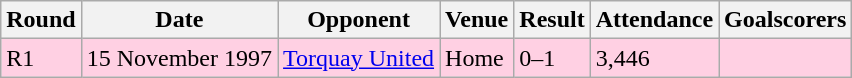<table class="wikitable">
<tr>
<th>Round</th>
<th>Date</th>
<th>Opponent</th>
<th>Venue</th>
<th>Result</th>
<th>Attendance</th>
<th>Goalscorers</th>
</tr>
<tr style="background-color: #ffd0e3;">
<td>R1</td>
<td>15 November 1997</td>
<td><a href='#'>Torquay United</a></td>
<td>Home</td>
<td>0–1</td>
<td>3,446</td>
<td></td>
</tr>
</table>
